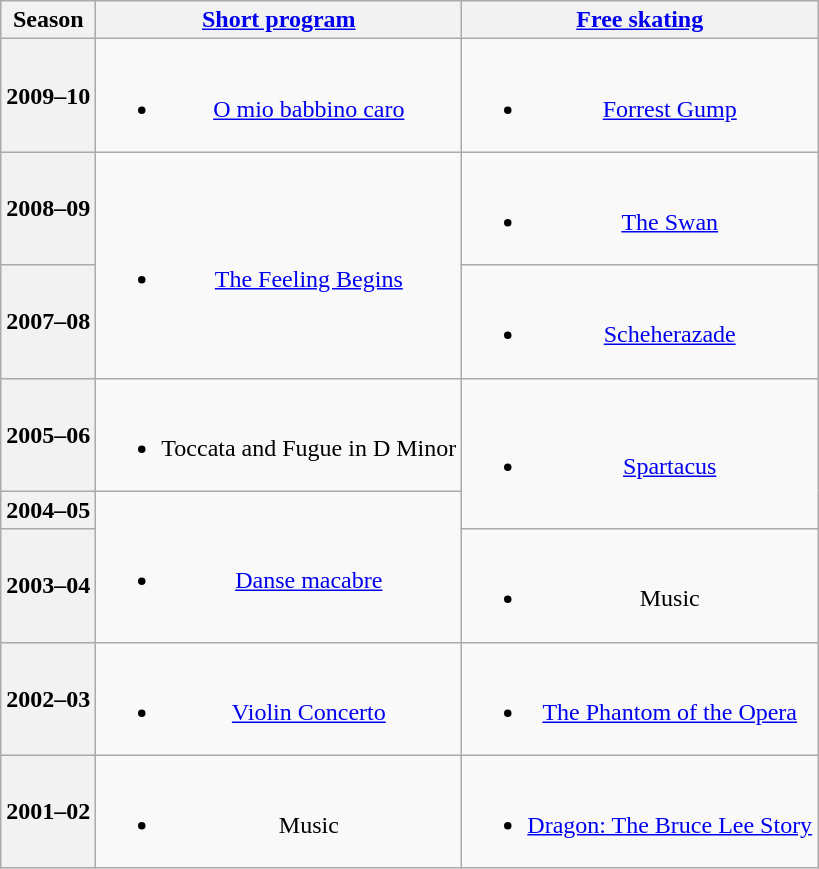<table class=wikitable style=text-align:center>
<tr>
<th>Season</th>
<th><a href='#'>Short program</a></th>
<th><a href='#'>Free skating</a></th>
</tr>
<tr>
<th>2009–10 <br> </th>
<td><br><ul><li><a href='#'>O mio babbino caro</a> <br></li></ul></td>
<td><br><ul><li><a href='#'>Forrest Gump</a> <br></li></ul></td>
</tr>
<tr>
<th>2008–09 <br> </th>
<td rowspan=2><br><ul><li><a href='#'>The Feeling Begins</a> <br></li></ul></td>
<td><br><ul><li><a href='#'>The Swan</a> <br></li></ul></td>
</tr>
<tr>
<th>2007–08 <br> </th>
<td><br><ul><li><a href='#'>Scheherazade</a> <br></li></ul></td>
</tr>
<tr>
<th>2005–06 <br> </th>
<td><br><ul><li>Toccata and Fugue in D Minor <br></li></ul></td>
<td rowspan=2><br><ul><li><a href='#'>Spartacus</a> <br></li></ul></td>
</tr>
<tr>
<th>2004–05 <br> </th>
<td rowspan=2><br><ul><li><a href='#'>Danse macabre</a> <br></li></ul></td>
</tr>
<tr>
<th>2003–04 <br> </th>
<td><br><ul><li>Music <br></li></ul></td>
</tr>
<tr>
<th>2002–03 <br> </th>
<td><br><ul><li><a href='#'>Violin Concerto</a> <br></li></ul></td>
<td><br><ul><li><a href='#'>The Phantom of the Opera</a> <br></li></ul></td>
</tr>
<tr>
<th>2001–02 <br> </th>
<td><br><ul><li>Music <br></li></ul></td>
<td><br><ul><li><a href='#'>Dragon: The Bruce Lee Story</a> <br></li></ul></td>
</tr>
</table>
